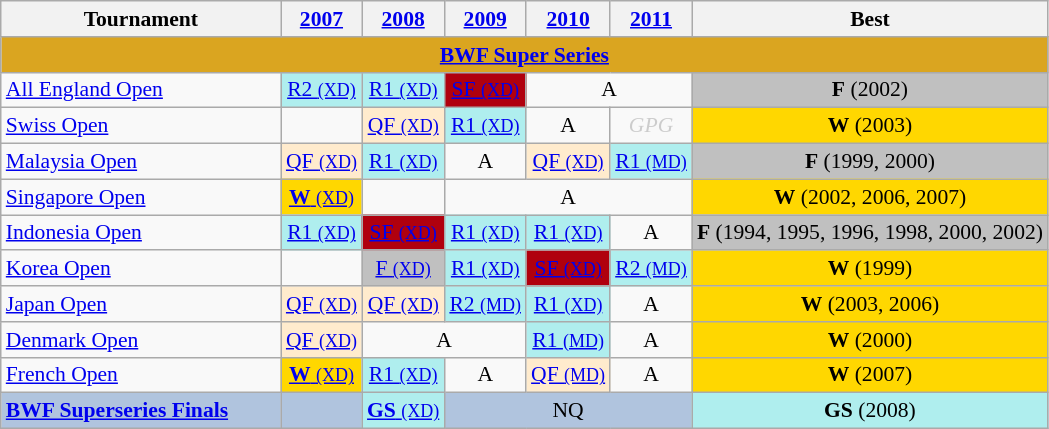<table class="wikitable" style="font-size: 90%; text-align:center">
<tr>
<th width=180>Tournament</th>
<th><a href='#'>2007</a></th>
<th><a href='#'>2008</a></th>
<th><a href='#'>2009</a></th>
<th><a href='#'>2010</a></th>
<th><a href='#'>2011</a></th>
<th>Best</th>
</tr>
<tr bgcolor=DAA520>
<td colspan=20 align=center><strong><a href='#'>BWF Super Series</a></strong></td>
</tr>
<tr>
<td align=left> <a href='#'>All England Open</a></td>
<td bgcolor=AFEEEE><a href='#'>R2 <small>(XD)</small></a></td>
<td bgcolor=AFEEEE><a href='#'>R1 <small>(XD)</small></a></td>
<td bgcolor=Bronze><a href='#'>SF <small>(XD)</small></a></td>
<td colspan="2">A</td>
<td bgcolor=Silver><strong>F</strong> (2002)</td>
</tr>
<tr>
<td align=left> <a href='#'>Swiss Open</a></td>
<td></td>
<td bgcolor=ffebcd><a href='#'>QF <small>(XD)</small></a></td>
<td bgcolor=AFEEEE><a href='#'>R1 <small>(XD)</small></a></td>
<td>A</td>
<td style=color:#ccc><em>GPG</em></td>
<td bgcolor=Gold><strong>W</strong> (2003)</td>
</tr>
<tr>
<td align=left> <a href='#'>Malaysia Open</a></td>
<td bgcolor=ffebcd><a href='#'>QF <small>(XD)</small></a></td>
<td bgcolor=AFEEEE><a href='#'>R1 <small>(XD)</small></a></td>
<td>A</td>
<td bgcolor=ffebcd><a href='#'>QF <small>(XD)</small></a></td>
<td bgcolor=AFEEEE><a href='#'>R1 <small>(MD)</small></a></td>
<td bgcolor=silver><strong>F</strong> (1999, 2000)</td>
</tr>
<tr>
<td align=left> <a href='#'>Singapore Open</a></td>
<td bgcolor=Gold><a href='#'><strong>W</strong> <small>(XD)</small></a></td>
<td></td>
<td colspan="3">A</td>
<td bgcolor=Gold><strong>W</strong> (2002, 2006, 2007)</td>
</tr>
<tr>
<td align=left> <a href='#'>Indonesia Open</a></td>
<td bgcolor=afeeee><a href='#'>R1 <small>(XD)</small></a></td>
<td bgcolor=Bronze><a href='#'>SF <small>(XD)</small></a></td>
<td bgcolor=afeeee><a href='#'>R1 <small>(XD)</small></a></td>
<td bgcolor=afeeee><a href='#'>R1 <small>(XD)</small></a></td>
<td>A</td>
<td bgcolor=silver><strong>F</strong> (1994, 1995, 1996, 1998, 2000, 2002)</td>
</tr>
<tr>
<td align=left> <a href='#'>Korea Open</a></td>
<td></td>
<td bgcolor=Silver><a href='#'>F <small>(XD)</small></a></td>
<td bgcolor=afeeee><a href='#'>R1 <small>(XD)</small></a></td>
<td bgcolor=Bronze><a href='#'>SF <small>(XD)</small></a></td>
<td bgcolor=afeeee><a href='#'>R2 <small>(MD)</small></a></td>
<td bgcolor=Gold><strong>W</strong> (1999)</td>
</tr>
<tr>
<td align=left> <a href='#'>Japan Open</a></td>
<td bgcolor=ffebcd><a href='#'>QF <small>(XD)</small></a></td>
<td bgcolor=ffebcd><a href='#'>QF <small>(XD)</small></a></td>
<td bgcolor=afeeee><a href='#'>R2 <small>(MD)</small></a></td>
<td bgcolor=afeeee><a href='#'>R1 <small>(XD)</small></a></td>
<td>A</td>
<td bgcolor=Gold><strong>W</strong> (2003, 2006)</td>
</tr>
<tr>
<td align=left> <a href='#'>Denmark Open</a></td>
<td bgcolor=ffebcd><a href='#'>QF <small>(XD)</small></a></td>
<td colspan="2">A</td>
<td bgcolor=afeeee><a href='#'>R1 <small>(MD)</small></a></td>
<td>A</td>
<td bgcolor=Gold><strong>W</strong> (2000)</td>
</tr>
<tr>
<td align=left> <a href='#'>French Open</a></td>
<td bgcolor=Gold><a href='#'><strong>W</strong> <small>(XD)</small></a></td>
<td bgcolor=AFEEEE><a href='#'>R1 <small>(XD)</small></a></td>
<td>A</td>
<td bgcolor=ffebcd><a href='#'>QF <small>(MD)</small></a></td>
<td>A</td>
<td bgcolor=Gold><strong>W</strong> (2007)</td>
</tr>
<tr bgcolor=B0C4DE>
<td align=left><strong><a href='#'>BWF Superseries Finals</a></strong></td>
<td></td>
<td bgcolor=AFEEEE><a href='#'><strong>GS</strong> <small>(XD)</small></a></td>
<td colspan="3">NQ</td>
<td bgcolor=AFEEEE><strong>GS</strong> (2008)</td>
</tr>
</table>
